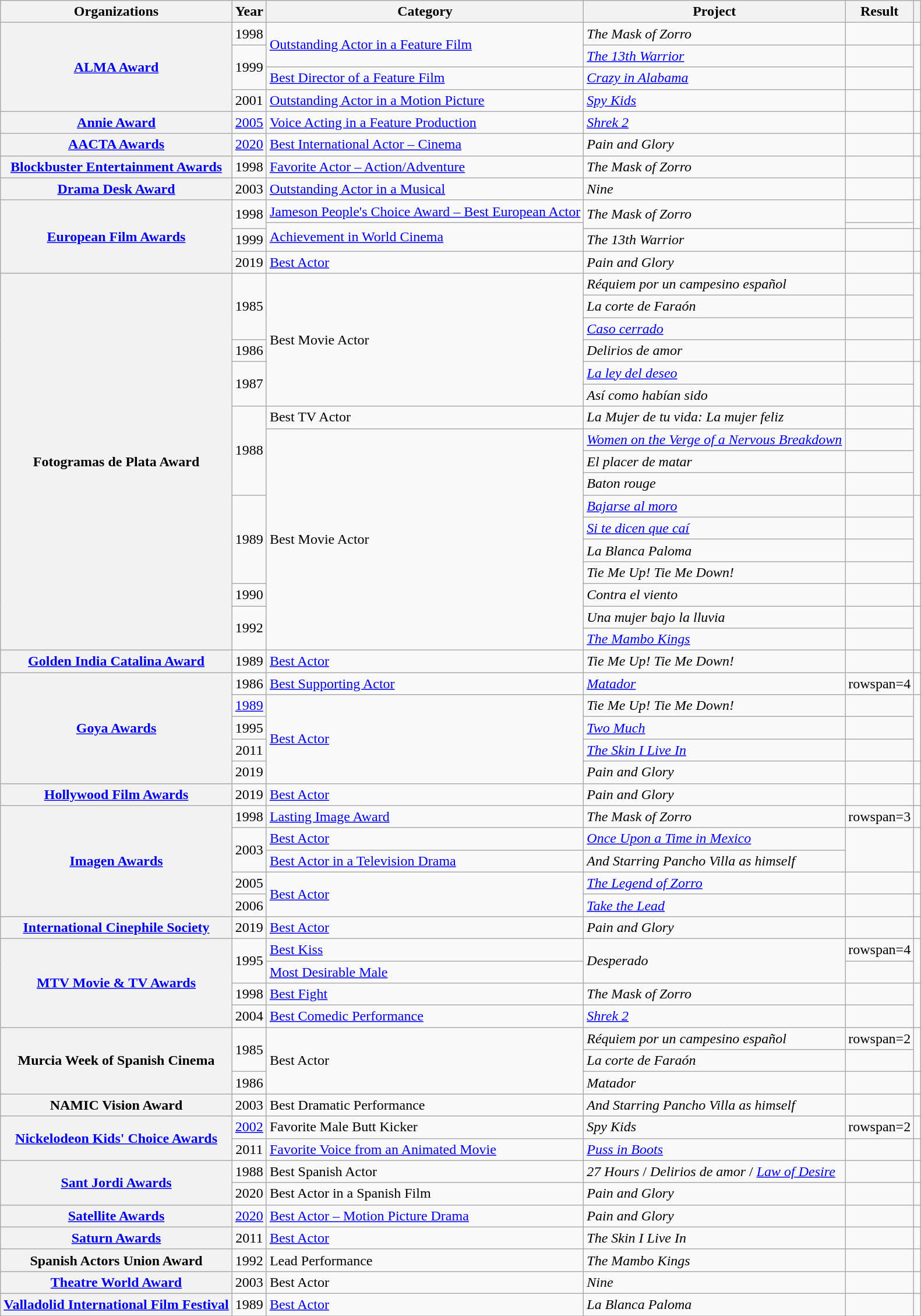<table class= "wikitable plainrowheaders sortable">
<tr>
<th>Organizations</th>
<th scope="col">Year</th>
<th scope="col">Category</th>
<th scope="col">Project</th>
<th scope="col">Result</th>
<th scope="col" class="unsortable"></th>
</tr>
<tr>
<th scope="row" rowspan="4"><a href='#'>ALMA Award</a></th>
<td style="text-align:center;">1998</td>
<td rowspan=2><a href='#'>Outstanding Actor in a Feature Film</a></td>
<td><em>The Mask of Zorro</em></td>
<td></td>
<td style="text-align:center;"></td>
</tr>
<tr>
<td style="text-align:center;", rowspan=2>1999</td>
<td><em><a href='#'>The 13th Warrior</a></em></td>
<td></td>
<td style="text-align:center;", rowspan=2></td>
</tr>
<tr>
<td><a href='#'>Best Director of a Feature Film</a></td>
<td><em><a href='#'>Crazy in Alabama</a></em></td>
<td></td>
</tr>
<tr>
<td style="text-align:center;">2001</td>
<td><a href='#'>Outstanding Actor in a Motion Picture</a></td>
<td><em><a href='#'>Spy Kids</a></em></td>
<td></td>
<td style="text-align:center;"></td>
</tr>
<tr>
<th scope="row" rowspan="1"><a href='#'>Annie Award</a></th>
<td style="text-align:center;"><a href='#'>2005</a></td>
<td><a href='#'>Voice Acting in a Feature Production</a></td>
<td><em><a href='#'>Shrek 2</a></em></td>
<td></td>
<td style="text-align:center;"></td>
</tr>
<tr>
<th scope="row" rowspan="1"><a href='#'>AACTA Awards</a></th>
<td style="text-align:center;"><a href='#'>2020</a></td>
<td><a href='#'>Best International Actor – Cinema</a></td>
<td><em>Pain and Glory</em></td>
<td></td>
<td style="text-align center;"></td>
</tr>
<tr>
<th scope="row" rowspan="1"><a href='#'>Blockbuster Entertainment Awards</a></th>
<td style="text-align:center;">1998</td>
<td><a href='#'>Favorite Actor – Action/Adventure</a></td>
<td><em>The Mask of Zorro</em></td>
<td></td>
<td style="text-align:center;"></td>
</tr>
<tr>
<th scope="row" rowspan="1"><a href='#'>Drama Desk Award</a></th>
<td style="text-align:center;">2003</td>
<td><a href='#'>Outstanding Actor in a Musical</a></td>
<td><em>Nine</em></td>
<td></td>
<td></td>
</tr>
<tr>
<th scope="row" rowspan="4"><a href='#'>European Film Awards</a></th>
<td style="text-align:center;", rowspan=2>1998</td>
<td><a href='#'>Jameson People's Choice Award – Best European Actor</a></td>
<td rowspan=2><em>The Mask of Zorro</em></td>
<td></td>
<td style="text-align:center;", rowspan=2></td>
</tr>
<tr>
<td rowspan=2><a href='#'>Achievement in World Cinema</a></td>
<td></td>
</tr>
<tr>
<td style="text-align:center;">1999</td>
<td><em>The 13th Warrior</em></td>
<td></td>
<td style="text-align:center;"></td>
</tr>
<tr>
<td style="text-align:center;">2019</td>
<td><a href='#'>Best Actor</a></td>
<td><em>Pain and Glory</em></td>
<td></td>
<td style="text-align:center;"></td>
</tr>
<tr>
<th scope="row" rowspan="17">Fotogramas de Plata Award</th>
<td style="text-align:center;", rowspan=3>1985</td>
<td rowspan=6>Best Movie Actor</td>
<td><em>Réquiem por un campesino español</em></td>
<td></td>
<td style="text-align:center;", rowspan=3></td>
</tr>
<tr>
<td><em>La corte de Faraón</em></td>
<td></td>
</tr>
<tr>
<td><em><a href='#'>Caso cerrado</a></em></td>
<td></td>
</tr>
<tr>
<td style="text-align:center;">1986</td>
<td><em>Delirios de amor</em></td>
<td></td>
<td style="text-align:center;"></td>
</tr>
<tr>
<td style="text-align:center;", rowspan=2>1987</td>
<td><em><a href='#'>La ley del deseo</a></em></td>
<td></td>
<td style="text-align:center;", rowspan=2></td>
</tr>
<tr>
<td><em>Así como habían sido</em></td>
<td></td>
</tr>
<tr>
<td style="text-align:center;", rowspan=4>1988</td>
<td>Best TV Actor</td>
<td><em>La Mujer de tu vida: La mujer feliz</em></td>
<td></td>
<td style="text-align:center;", rowspan=4></td>
</tr>
<tr>
<td rowspan=10>Best Movie Actor</td>
<td><em><a href='#'>Women on the Verge of a Nervous Breakdown</a></em></td>
<td></td>
</tr>
<tr>
<td><em>El placer de matar</em></td>
<td></td>
</tr>
<tr>
<td><em>Baton rouge</em></td>
<td></td>
</tr>
<tr>
<td style="text-align:center;", rowspan=4>1989</td>
<td><em><a href='#'>Bajarse al moro</a></em></td>
<td></td>
<td style="text-align:center;", rowspan=4></td>
</tr>
<tr>
<td><em><a href='#'>Si te dicen que caí</a></em></td>
<td></td>
</tr>
<tr>
<td><em>La Blanca Paloma</em></td>
<td></td>
</tr>
<tr>
<td><em>Tie Me Up! Tie Me Down!</em></td>
<td></td>
</tr>
<tr>
<td style="text-align:center;">1990</td>
<td><em>Contra el viento</em></td>
<td></td>
<td style="text-align:center;"></td>
</tr>
<tr>
<td style="text-align:center;", rowspan=2>1992</td>
<td><em>Una mujer bajo la lluvia</em></td>
<td></td>
<td style="text-align:center;", rowspan=2></td>
</tr>
<tr>
<td><em><a href='#'>The Mambo Kings</a></em></td>
<td></td>
</tr>
<tr>
<th scope="row" rowspan="1"><a href='#'>Golden India Catalina Award</a></th>
<td style="text-align:center;">1989</td>
<td><a href='#'>Best Actor</a></td>
<td><em>Tie Me Up! Tie Me Down!</em></td>
<td></td>
<td style="text-align:center;"></td>
</tr>
<tr>
<th scope="row" rowspan="5"><a href='#'>Goya Awards</a></th>
<td style="text-align:center;">1986</td>
<td><a href='#'>Best Supporting Actor</a></td>
<td><em><a href='#'>Matador</a></em></td>
<td>rowspan=4 </td>
<td style="text-align:center;"></td>
</tr>
<tr>
<td style="text-align:center;"><a href='#'>1989</a></td>
<td rowspan=4><a href='#'>Best Actor</a></td>
<td><em>Tie Me Up! Tie Me Down!</em></td>
<td style="text-align:center;"></td>
</tr>
<tr>
<td style="text-align:center;">1995</td>
<td><em><a href='#'>Two Much</a></em></td>
<td style="text-align:center;"></td>
</tr>
<tr>
<td style="text-align:center;">2011</td>
<td><em><a href='#'>The Skin I Live In</a></em></td>
<td style="text-align:center;"></td>
</tr>
<tr>
<td style="text-align:center;">2019</td>
<td><em>Pain and Glory</em></td>
<td></td>
<td style="text-align:center;"></td>
</tr>
<tr>
<th scope="row" rowspan="1"><a href='#'>Hollywood Film Awards</a></th>
<td style="text-align:center;">2019</td>
<td><a href='#'>Best Actor</a></td>
<td><em>Pain and Glory</em></td>
<td></td>
<td style="text-align:center;"></td>
</tr>
<tr>
<th scope="row" rowspan="5"><a href='#'>Imagen Awards</a></th>
<td style="text-align:center;">1998</td>
<td><a href='#'>Lasting Image Award</a></td>
<td><em>The Mask of Zorro</em></td>
<td>rowspan=3 </td>
<td style="text-align:center;"></td>
</tr>
<tr>
<td style="text-align:center;", rowspan=2>2003</td>
<td><a href='#'>Best Actor</a></td>
<td><em><a href='#'>Once Upon a Time in Mexico</a></em></td>
<td rowspan=2></td>
</tr>
<tr>
<td><a href='#'>Best Actor in a Television Drama</a></td>
<td><em>And Starring Pancho Villa as himself</em></td>
</tr>
<tr>
<td style="text-align:center;">2005</td>
<td rowspan=2><a href='#'>Best Actor</a></td>
<td><em><a href='#'>The Legend of Zorro</a></em></td>
<td></td>
<td style="text-align:center;"></td>
</tr>
<tr>
<td style="text-align:center;">2006</td>
<td><em><a href='#'>Take the Lead</a></em></td>
<td></td>
<td style="text-align:center;"></td>
</tr>
<tr>
<th scope="row" rowspan="1"><a href='#'>International Cinephile Society</a></th>
<td style="text-align:center;">2019</td>
<td><a href='#'>Best Actor</a></td>
<td><em>Pain and Glory</em></td>
<td></td>
<td style="text-align:center;"></td>
</tr>
<tr>
<th scope="row" rowspan="4"><a href='#'>MTV Movie & TV Awards</a></th>
<td style="text-align:center;", rowspan=2>1995</td>
<td><a href='#'>Best Kiss</a></td>
<td rowspan=2><em>Desperado</em></td>
<td>rowspan=4 </td>
<td style="text-align:center;", rowspan=2></td>
</tr>
<tr>
<td><a href='#'>Most Desirable Male</a></td>
</tr>
<tr>
<td style="text-align:center;">1998</td>
<td><a href='#'>Best Fight</a></td>
<td><em>The Mask of Zorro</em></td>
<td style="text-align:center;"></td>
</tr>
<tr>
<td style="text-align:center;">2004</td>
<td><a href='#'>Best Comedic Performance</a></td>
<td><em><a href='#'>Shrek 2</a></em></td>
<td style="text-align:center;"></td>
</tr>
<tr>
<th scope="row" rowspan="3">Murcia Week of Spanish Cinema</th>
<td style="text-align:center;", rowspan=2>1985</td>
<td rowspan=3>Best Actor</td>
<td><em>Réquiem por un campesino español</em></td>
<td>rowspan=2 </td>
<td style="text-align:center;", rowspan=2></td>
</tr>
<tr>
<td><em>La corte de Faraón</em></td>
</tr>
<tr>
<td style="text-align:center;">1986</td>
<td><em>Matador</em></td>
<td></td>
<td style="text-align:center;"></td>
</tr>
<tr>
<th scope="row" rowspan="1">NAMIC Vision Award</th>
<td style="text-align:center;">2003</td>
<td>Best Dramatic Performance</td>
<td><em>And Starring Pancho Villa as himself</em></td>
<td></td>
<td style="text-align:center;"></td>
</tr>
<tr>
<th scope="row" rowspan="2"><a href='#'>Nickelodeon Kids' Choice Awards</a></th>
<td style="text-align:center;"><a href='#'>2002</a></td>
<td>Favorite Male Butt Kicker</td>
<td><em>Spy Kids</em></td>
<td>rowspan=2 </td>
<td style="text-align:center;"></td>
</tr>
<tr>
<td style="text-align:center;">2011</td>
<td><a href='#'>Favorite Voice from an Animated Movie</a></td>
<td><em><a href='#'>Puss in Boots</a></em></td>
<td style="text-align:center;"></td>
</tr>
<tr>
<th scope="row" rowspan="2"><a href='#'>Sant Jordi Awards</a></th>
<td style="text-align:center;">1988</td>
<td>Best Spanish Actor</td>
<td><em>27 Hours</em> / <em>Delirios de amor</em> / <em><a href='#'>Law of Desire</a></em></td>
<td></td>
<td style="text-align:center;"></td>
</tr>
<tr>
<td style="text-align:center;">2020</td>
<td>Best Actor in a Spanish Film</td>
<td><em>Pain and Glory</em></td>
<td></td>
<td style="text-align:center;"></td>
</tr>
<tr>
<th scope="row" rowspan="1"><a href='#'>Satellite Awards</a></th>
<td style="text-align:center;"><a href='#'>2020</a></td>
<td><a href='#'>Best Actor – Motion Picture Drama</a></td>
<td><em>Pain and Glory</em></td>
<td></td>
<td style="text-align:center;"></td>
</tr>
<tr>
<th scope="row" rowspan="1"><a href='#'>Saturn Awards</a></th>
<td style="text-align:center;">2011</td>
<td><a href='#'>Best Actor</a></td>
<td><em>The Skin I Live In</em></td>
<td></td>
<td style="text-align:center;"></td>
</tr>
<tr>
<th scope="row" rowspan="1">Spanish Actors Union Award</th>
<td style="text-align:center;">1992</td>
<td>Lead Performance</td>
<td><em>The Mambo Kings</em></td>
<td></td>
<td style="text-align:center;"></td>
</tr>
<tr>
<th scope="row" rowspan="1"><a href='#'>Theatre World Award</a></th>
<td style="text-align:center;">2003</td>
<td>Best Actor</td>
<td><em>Nine</em></td>
<td></td>
<td style="text-align:center;"></td>
</tr>
<tr>
<th scope="row" rowspan="1"><a href='#'>Valladolid International Film Festival</a></th>
<td style="text-align:center;">1989</td>
<td><a href='#'>Best Actor</a></td>
<td><em>La Blanca Paloma</em></td>
<td></td>
<td style="text-align:center;"></td>
</tr>
<tr>
</tr>
</table>
